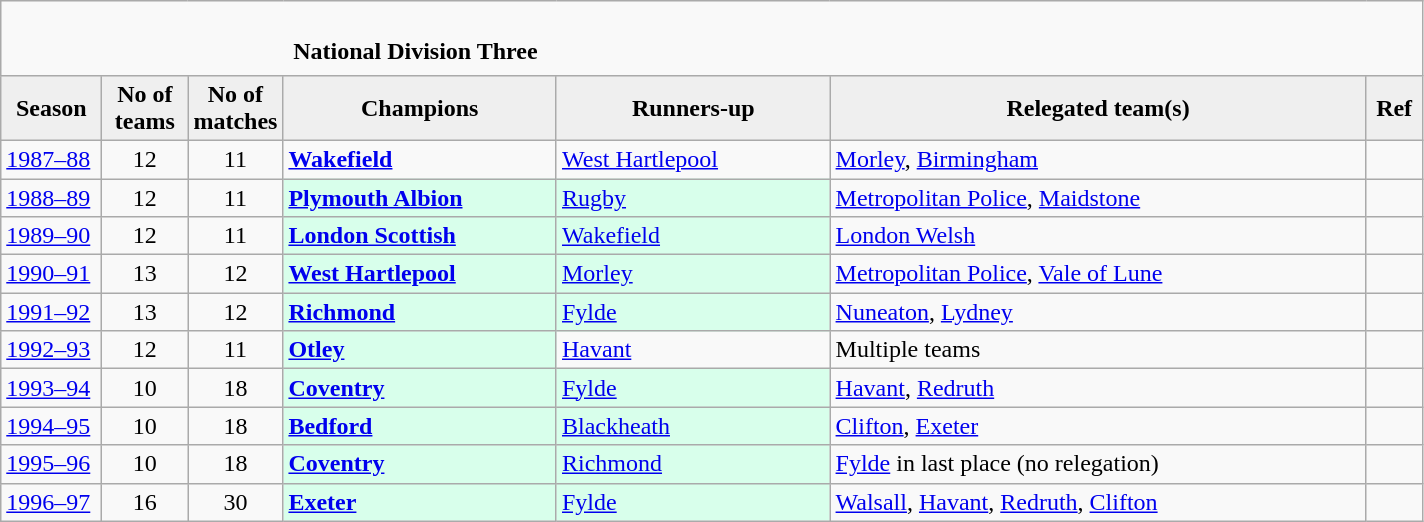<table class="wikitable sortable" style="text-align: left;">
<tr>
<td colspan="11" cellpadding="0" cellspacing="0"><br><table border="0" style="width:100%;" cellpadding="0" cellspacing="0">
<tr>
<td style="width:20%; border:0;"></td>
<td style="border:0;"><strong>National Division Three</strong></td>
<td style="width:20%; border:0;"></td>
</tr>
</table>
</td>
</tr>
<tr>
<th style="background:#efefef; width:60px;">Season</th>
<th style="background:#efefef; width:50px;">No of teams</th>
<th style="background:#efefef; width:50px;">No of matches</th>
<th style="background:#efefef; width:175px;">Champions</th>
<th style="background:#efefef; width:175px;">Runners-up</th>
<th style="background:#efefef; width:350px;">Relegated team(s)</th>
<th style="background:#efefef; width:30px;">Ref</th>
</tr>
<tr align=left>
<td><a href='#'>1987–88</a></td>
<td style="text-align: center;">12</td>
<td style="text-align: center;">11</td>
<td><strong><a href='#'>Wakefield</a></strong></td>
<td><a href='#'>West Hartlepool</a></td>
<td><a href='#'>Morley</a>, <a href='#'>Birmingham</a></td>
<td></td>
</tr>
<tr>
<td><a href='#'>1988–89</a></td>
<td style="text-align: center;">12</td>
<td style="text-align: center;">11</td>
<td style="background:#d8ffeb;"><strong><a href='#'>Plymouth Albion</a></strong></td>
<td style="background:#d8ffeb;"><a href='#'>Rugby</a></td>
<td><a href='#'>Metropolitan Police</a>, <a href='#'>Maidstone</a></td>
<td></td>
</tr>
<tr>
<td><a href='#'>1989–90</a></td>
<td style="text-align: center;">12</td>
<td style="text-align: center;">11</td>
<td style="background:#d8ffeb;"><strong><a href='#'>London Scottish</a></strong></td>
<td style="background:#d8ffeb;"><a href='#'>Wakefield</a></td>
<td><a href='#'>London Welsh</a></td>
<td></td>
</tr>
<tr>
<td><a href='#'>1990–91</a></td>
<td style="text-align: center;">13</td>
<td style="text-align: center;">12</td>
<td style="background:#d8ffeb;"><strong><a href='#'>West Hartlepool</a></strong></td>
<td style="background:#d8ffeb;"><a href='#'>Morley</a></td>
<td><a href='#'>Metropolitan Police</a>, <a href='#'>Vale of Lune</a></td>
<td></td>
</tr>
<tr>
<td><a href='#'>1991–92</a></td>
<td style="text-align: center;">13</td>
<td style="text-align: center;">12</td>
<td style="background:#d8ffeb;"><strong><a href='#'>Richmond</a></strong></td>
<td style="background:#d8ffeb;"><a href='#'>Fylde</a></td>
<td><a href='#'>Nuneaton</a>, <a href='#'>Lydney</a></td>
<td></td>
</tr>
<tr>
<td><a href='#'>1992–93</a></td>
<td style="text-align: center;">12</td>
<td style="text-align: center;">11</td>
<td style="background:#d8ffeb;"><strong><a href='#'>Otley</a></strong></td>
<td><a href='#'>Havant</a></td>
<td>Multiple teams</td>
<td></td>
</tr>
<tr>
<td><a href='#'>1993–94</a></td>
<td style="text-align: center;">10</td>
<td style="text-align: center;">18</td>
<td style="background:#d8ffeb;"><strong><a href='#'>Coventry</a></strong></td>
<td style="background:#d8ffeb;"><a href='#'>Fylde</a></td>
<td><a href='#'>Havant</a>, <a href='#'>Redruth</a></td>
<td></td>
</tr>
<tr>
<td><a href='#'>1994–95</a></td>
<td style="text-align: center;">10</td>
<td style="text-align: center;">18</td>
<td style="background:#d8ffeb;"><strong><a href='#'>Bedford</a></strong></td>
<td style="background:#d8ffeb;"><a href='#'>Blackheath</a></td>
<td><a href='#'>Clifton</a>, <a href='#'>Exeter</a></td>
<td></td>
</tr>
<tr>
<td><a href='#'>1995–96</a></td>
<td style="text-align: center;">10</td>
<td style="text-align: center;">18</td>
<td style="background:#d8ffeb;"><strong><a href='#'>Coventry</a></strong></td>
<td style="background:#d8ffeb;"><a href='#'>Richmond</a></td>
<td><a href='#'>Fylde</a> in last place (no relegation)</td>
<td></td>
</tr>
<tr>
<td><a href='#'>1996–97</a></td>
<td style="text-align: center;">16</td>
<td style="text-align: center;">30</td>
<td style="background:#d8ffeb;"><strong><a href='#'>Exeter</a></strong></td>
<td style="background:#d8ffeb;"><a href='#'>Fylde</a></td>
<td><a href='#'>Walsall</a>, <a href='#'>Havant</a>, <a href='#'>Redruth</a>, <a href='#'>Clifton</a></td>
<td></td>
</tr>
</table>
